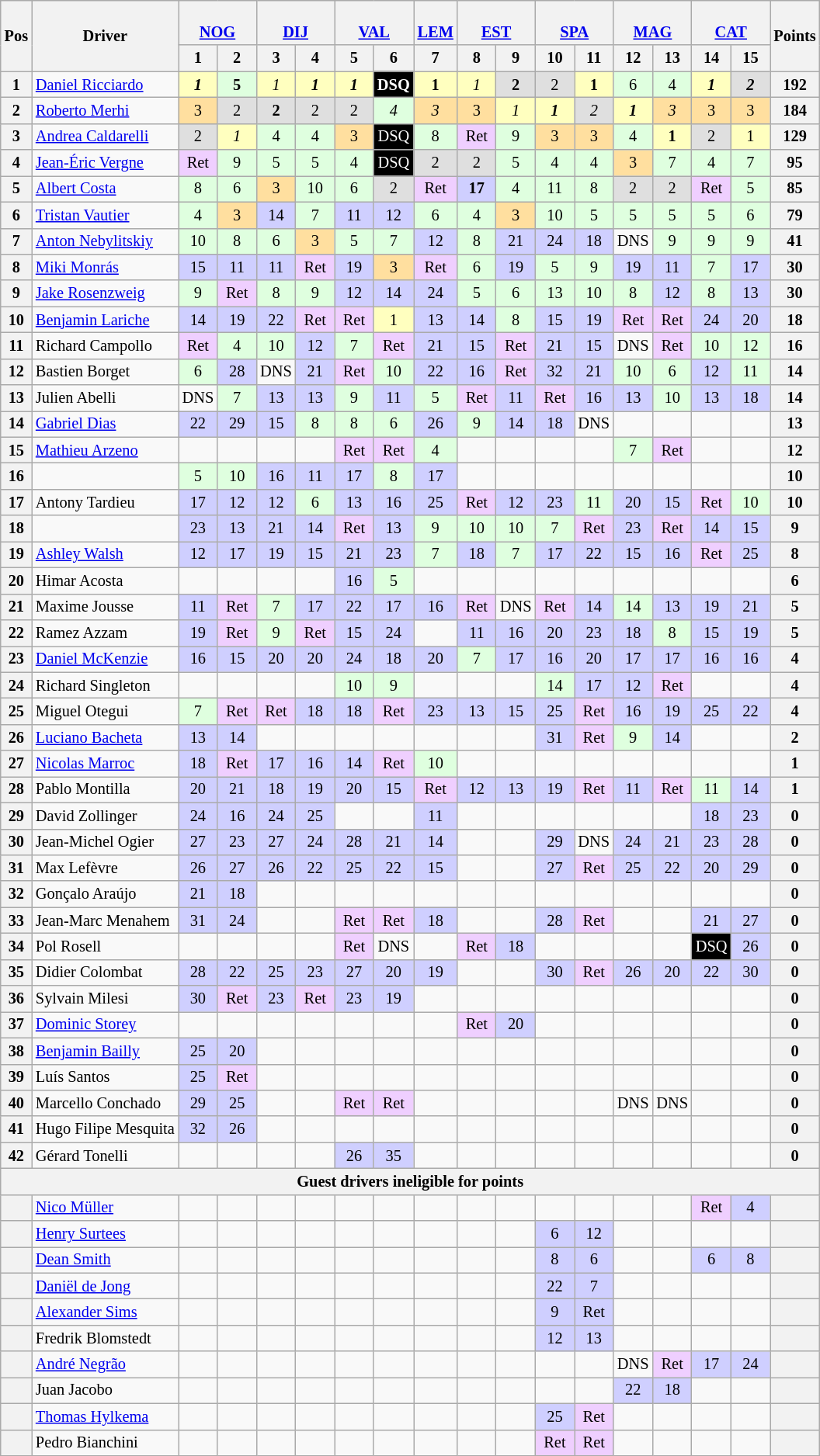<table class="wikitable" style="font-size:85%; text-align:center;">
<tr>
<th rowspan=2>Pos</th>
<th rowspan=2>Driver</th>
<th colspan=2><br><a href='#'>NOG</a></th>
<th colspan=2><br><a href='#'>DIJ</a></th>
<th colspan=2><br><a href='#'>VAL</a></th>
<th><br><a href='#'>LEM</a></th>
<th colspan=2><br><a href='#'>EST</a></th>
<th colspan=2><br><a href='#'>SPA</a></th>
<th colspan=2><br><a href='#'>MAG</a></th>
<th colspan=2><br><a href='#'>CAT</a></th>
<th rowspan=2>Points</th>
</tr>
<tr>
<th width="27">1</th>
<th width="27">2</th>
<th width="27">3</th>
<th width="27">4</th>
<th width="27">5</th>
<th width="27">6</th>
<th width="27">7</th>
<th width="27">8</th>
<th width="27">9</th>
<th width="27">10</th>
<th width="27">11</th>
<th width="27">12</th>
<th width="27">13</th>
<th width="27">14</th>
<th width="27">15</th>
</tr>
<tr>
<th>1</th>
<td align=left nowrap> <a href='#'>Daniel Ricciardo</a></td>
<td style="background:#FFFFBF;"><strong><em>1</em></strong></td>
<td style="background:#DFFFDF;"><strong>5</strong></td>
<td style="background:#FFFFBF;"><em>1</em></td>
<td style="background:#FFFFBF;"><strong><em>1</em></strong></td>
<td style="background:#FFFFBF;"><strong><em>1</em></strong></td>
<td style="background:#000000; color:white"><strong>DSQ</strong></td>
<td style="background:#FFFFBF;"><strong>1</strong></td>
<td style="background:#FFFFBF;"><em>1</em></td>
<td style="background:#DFDFDF;"><strong>2</strong></td>
<td style="background:#DFDFDF;">2</td>
<td style="background:#FFFFBF;"><strong>1</strong></td>
<td style="background:#DFFFDF;">6</td>
<td style="background:#DFFFDF;">4</td>
<td style="background:#FFFFBF;"><strong><em>1</em></strong></td>
<td style="background:#DFDFDF;"><strong><em>2</em></strong></td>
<th>192</th>
</tr>
<tr>
<th>2</th>
<td align=left nowrap> <a href='#'>Roberto Merhi</a></td>
<td style="background:#FFDF9F;">3</td>
<td style="background:#DFDFDF;">2</td>
<td style="background:#DFDFDF;"><strong>2</strong></td>
<td style="background:#DFDFDF;">2</td>
<td style="background:#DFDFDF;">2</td>
<td style="background:#DFFFDF;"><em>4</em></td>
<td style="background:#FFDF9F;"><em>3</em></td>
<td style="background:#FFDF9F;">3</td>
<td style="background:#FFFFBF;"><em>1</em></td>
<td style="background:#FFFFBF;"><strong><em>1</em></strong></td>
<td style="background:#DFDFDF;"><em>2</em></td>
<td style="background:#FFFFBF;"><strong><em>1</em></strong></td>
<td style="background:#FFDF9F;"><em>3</em></td>
<td style="background:#FFDF9F;">3</td>
<td style="background:#FFDF9F;">3</td>
<th>184</th>
</tr>
<tr>
<th>3</th>
<td align=left nowrap> <a href='#'>Andrea Caldarelli</a></td>
<td style="background:#DFDFDF;">2</td>
<td style="background:#FFFFBF;"><em>1</em></td>
<td style="background:#DFFFDF;">4</td>
<td style="background:#DFFFDF;">4</td>
<td style="background:#FFDF9F;">3</td>
<td style="background:#000000; color:white">DSQ</td>
<td style="background:#DFFFDF;">8</td>
<td style="background:#EFCFFF;">Ret</td>
<td style="background:#DFFFDF;">9</td>
<td style="background:#FFDF9F;">3</td>
<td style="background:#FFDF9F;">3</td>
<td style="background:#DFFFDF;">4</td>
<td style="background:#FFFFBF;"><strong>1</strong></td>
<td style="background:#DFDFDF;">2</td>
<td style="background:#FFFFBF;">1</td>
<th>129</th>
</tr>
<tr>
<th>4</th>
<td align=left nowrap> <a href='#'>Jean-Éric Vergne</a></td>
<td style="background:#EFCFFF;">Ret</td>
<td style="background:#DFFFDF;">9</td>
<td style="background:#DFFFDF;">5</td>
<td style="background:#DFFFDF;">5</td>
<td style="background:#DFFFDF;">4</td>
<td style="background:#000000; color:white">DSQ</td>
<td style="background:#DFDFDF;">2</td>
<td style="background:#DFDFDF;">2</td>
<td style="background:#DFFFDF;">5</td>
<td style="background:#DFFFDF;">4</td>
<td style="background:#DFFFDF;">4</td>
<td style="background:#FFDF9F;">3</td>
<td style="background:#DFFFDF;">7</td>
<td style="background:#DFFFDF;">4</td>
<td style="background:#DFFFDF;">7</td>
<th>95</th>
</tr>
<tr>
<th>5</th>
<td align=left nowrap> <a href='#'>Albert Costa</a></td>
<td style="background:#DFFFDF;">8</td>
<td style="background:#DFFFDF;">6</td>
<td style="background:#FFDF9F;">3</td>
<td style="background:#DFFFDF;">10</td>
<td style="background:#DFFFDF;">6</td>
<td style="background:#DFDFDF;">2</td>
<td style="background:#EFCFFF;">Ret</td>
<td style="background:#CFCFFF;"><strong>17</strong></td>
<td style="background:#DFFFDF;">4</td>
<td style="background:#DFFFDF;">11</td>
<td style="background:#DFFFDF;">8</td>
<td style="background:#DFDFDF;">2</td>
<td style="background:#DFDFDF;">2</td>
<td style="background:#EFCFFF;">Ret</td>
<td style="background:#DFFFDF;">5</td>
<th>85</th>
</tr>
<tr>
<th>6</th>
<td align=left nowrap> <a href='#'>Tristan Vautier</a></td>
<td style="background:#DFFFDF;">4</td>
<td style="background:#FFDF9F;">3</td>
<td style="background:#CFCFFF;">14</td>
<td style="background:#DFFFDF;">7</td>
<td style="background:#CFCFFF;">11</td>
<td style="background:#CFCFFF;">12</td>
<td style="background:#DFFFDF;">6</td>
<td style="background:#DFFFDF;">4</td>
<td style="background:#FFDF9F;">3</td>
<td style="background:#DFFFDF;">10</td>
<td style="background:#DFFFDF;">5</td>
<td style="background:#DFFFDF;">5</td>
<td style="background:#DFFFDF;">5</td>
<td style="background:#DFFFDF;">5</td>
<td style="background:#DFFFDF;">6</td>
<th>79</th>
</tr>
<tr>
<th>7</th>
<td align=left nowrap> <a href='#'>Anton Nebylitskiy</a></td>
<td style="background:#DFFFDF;">10</td>
<td style="background:#DFFFDF;">8</td>
<td style="background:#DFFFDF;">6</td>
<td style="background:#FFDF9F;">3</td>
<td style="background:#DFFFDF;">5</td>
<td style="background:#DFFFDF;">7</td>
<td style="background:#CFCFFF;">12</td>
<td style="background:#DFFFDF;">8</td>
<td style="background:#CFCFFF;">21</td>
<td style="background:#CFCFFF;">24</td>
<td style="background:#CFCFFF;">18</td>
<td>DNS</td>
<td style="background:#DFFFDF;">9</td>
<td style="background:#DFFFDF;">9</td>
<td style="background:#DFFFDF;">9</td>
<th>41</th>
</tr>
<tr>
<th>8</th>
<td align=left nowrap> <a href='#'>Miki Monrás</a></td>
<td style="background:#CFCFFF;">15</td>
<td style="background:#CFCFFF;">11</td>
<td style="background:#CFCFFF;">11</td>
<td style="background:#EFCFFF;">Ret</td>
<td style="background:#CFCFFF;">19</td>
<td style="background:#FFDF9F;">3</td>
<td style="background:#EFCFFF;">Ret</td>
<td style="background:#DFFFDF;">6</td>
<td style="background:#CFCFFF;">19</td>
<td style="background:#DFFFDF;">5</td>
<td style="background:#DFFFDF;">9</td>
<td style="background:#CFCFFF;">19</td>
<td style="background:#CFCFFF;">11</td>
<td style="background:#DFFFDF;">7</td>
<td style="background:#CFCFFF;">17</td>
<th>30</th>
</tr>
<tr>
<th>9</th>
<td align=left nowrap> <a href='#'>Jake Rosenzweig</a></td>
<td style="background:#DFFFDF;">9</td>
<td style="background:#EFCFFF;">Ret</td>
<td style="background:#DFFFDF;">8</td>
<td style="background:#DFFFDF;">9</td>
<td style="background:#CFCFFF;">12</td>
<td style="background:#CFCFFF;">14</td>
<td style="background:#CFCFFF;">24</td>
<td style="background:#DFFFDF;">5</td>
<td style="background:#DFFFDF;">6</td>
<td style="background:#DFFFDF;">13</td>
<td style="background:#DFFFDF;">10</td>
<td style="background:#DFFFDF;">8</td>
<td style="background:#CFCFFF;">12</td>
<td style="background:#DFFFDF;">8</td>
<td style="background:#CFCFFF;">13</td>
<th>30</th>
</tr>
<tr>
<th>10</th>
<td align=left nowrap> <a href='#'>Benjamin Lariche</a></td>
<td style="background:#CFCFFF;">14</td>
<td style="background:#CFCFFF;">19</td>
<td style="background:#CFCFFF;">22</td>
<td style="background:#EFCFFF;">Ret</td>
<td style="background:#EFCFFF;">Ret</td>
<td style="background:#FFFFBF;">1</td>
<td style="background:#CFCFFF;">13</td>
<td style="background:#CFCFFF;">14</td>
<td style="background:#DFFFDF;">8</td>
<td style="background:#CFCFFF;">15</td>
<td style="background:#CFCFFF;">19</td>
<td style="background:#EFCFFF;">Ret</td>
<td style="background:#EFCFFF;">Ret</td>
<td style="background:#CFCFFF;">24</td>
<td style="background:#CFCFFF;">20</td>
<th>18</th>
</tr>
<tr>
<th>11</th>
<td align=left nowrap> Richard Campollo</td>
<td style="background:#EFCFFF;">Ret</td>
<td style="background:#DFFFDF;">4</td>
<td style="background:#DFFFDF;">10</td>
<td style="background:#CFCFFF;">12</td>
<td style="background:#DFFFDF;">7</td>
<td style="background:#EFCFFF;">Ret</td>
<td style="background:#CFCFFF;">21</td>
<td style="background:#CFCFFF;">15</td>
<td style="background:#EFCFFF;">Ret</td>
<td style="background:#CFCFFF;">21</td>
<td style="background:#CFCFFF;">15</td>
<td>DNS</td>
<td style="background:#EFCFFF;">Ret</td>
<td style="background:#DFFFDF;">10</td>
<td style="background:#DFFFDF;">12</td>
<th>16</th>
</tr>
<tr>
<th>12</th>
<td align=left nowrap> Bastien Borget</td>
<td style="background:#DFFFDF;">6</td>
<td style="background:#CFCFFF;">28</td>
<td>DNS</td>
<td style="background:#CFCFFF;">21</td>
<td style="background:#EFCFFF;">Ret</td>
<td style="background:#DFFFDF;">10</td>
<td style="background:#CFCFFF;">22</td>
<td style="background:#CFCFFF;">16</td>
<td style="background:#EFCFFF;">Ret</td>
<td style="background:#CFCFFF;">32</td>
<td style="background:#CFCFFF;">21</td>
<td style="background:#DFFFDF;">10</td>
<td style="background:#DFFFDF;">6</td>
<td style="background:#CFCFFF;">12</td>
<td style="background:#DFFFDF;">11</td>
<th>14</th>
</tr>
<tr>
<th>13</th>
<td align=left nowrap> Julien Abelli</td>
<td>DNS</td>
<td style="background:#DFFFDF;">7</td>
<td style="background:#CFCFFF;">13</td>
<td style="background:#CFCFFF;">13</td>
<td style="background:#DFFFDF;">9</td>
<td style="background:#CFCFFF;">11</td>
<td style="background:#DFFFDF;">5</td>
<td style="background:#EFCFFF;">Ret</td>
<td style="background:#CFCFFF;">11</td>
<td style="background:#EFCFFF;">Ret</td>
<td style="background:#CFCFFF;">16</td>
<td style="background:#CFCFFF;">13</td>
<td style="background:#DFFFDF;">10</td>
<td style="background:#CFCFFF;">13</td>
<td style="background:#CFCFFF;">18</td>
<th>14</th>
</tr>
<tr>
<th>14</th>
<td align=left nowrap> <a href='#'>Gabriel Dias</a></td>
<td style="background:#CFCFFF;">22</td>
<td style="background:#CFCFFF;">29</td>
<td style="background:#CFCFFF;">15</td>
<td style="background:#DFFFDF;">8</td>
<td style="background:#DFFFDF;">8</td>
<td style="background:#DFFFDF;">6</td>
<td style="background:#CFCFFF;">26</td>
<td style="background:#DFFFDF;">9</td>
<td style="background:#CFCFFF;">14</td>
<td style="background:#CFCFFF;">18</td>
<td>DNS</td>
<td></td>
<td></td>
<td></td>
<td></td>
<th>13</th>
</tr>
<tr>
<th>15</th>
<td align=left nowrap> <a href='#'>Mathieu Arzeno</a></td>
<td></td>
<td></td>
<td></td>
<td></td>
<td style="background:#EFCFFF;">Ret</td>
<td style="background:#EFCFFF;">Ret</td>
<td style="background:#DFFFDF;">4</td>
<td></td>
<td></td>
<td></td>
<td></td>
<td style="background:#DFFFDF;">7</td>
<td style="background:#EFCFFF;">Ret</td>
<td></td>
<td></td>
<th>12</th>
</tr>
<tr>
<th>16</th>
<td align=left nowrap></td>
<td style="background:#DFFFDF;">5</td>
<td style="background:#DFFFDF;">10</td>
<td style="background:#CFCFFF;">16</td>
<td style="background:#CFCFFF;">11</td>
<td style="background:#CFCFFF;">17</td>
<td style="background:#DFFFDF;">8</td>
<td style="background:#CFCFFF;">17</td>
<td></td>
<td></td>
<td></td>
<td></td>
<td></td>
<td></td>
<td></td>
<td></td>
<th>10</th>
</tr>
<tr>
<th>17</th>
<td align=left nowrap> Antony Tardieu</td>
<td style="background:#CFCFFF;">17</td>
<td style="background:#CFCFFF;">12</td>
<td style="background:#CFCFFF;">12</td>
<td style="background:#DFFFDF;">6</td>
<td style="background:#CFCFFF;">13</td>
<td style="background:#CFCFFF;">16</td>
<td style="background:#CFCFFF;">25</td>
<td style="background:#EFCFFF;">Ret</td>
<td style="background:#CFCFFF;">12</td>
<td style="background:#CFCFFF;">23</td>
<td style="background:#DFFFDF;">11</td>
<td style="background:#CFCFFF;">20</td>
<td style="background:#CFCFFF;">15</td>
<td style="background:#EFCFFF;">Ret</td>
<td style="background:#DFFFDF;">10</td>
<th>10</th>
</tr>
<tr>
<th>18</th>
<td align=left nowrap></td>
<td style="background:#CFCFFF;">23</td>
<td style="background:#CFCFFF;">13</td>
<td style="background:#CFCFFF;">21</td>
<td style="background:#CFCFFF;">14</td>
<td style="background:#EFCFFF;">Ret</td>
<td style="background:#CFCFFF;">13</td>
<td style="background:#DFFFDF;">9</td>
<td style="background:#DFFFDF;">10</td>
<td style="background:#DFFFDF;">10</td>
<td style="background:#DFFFDF;">7</td>
<td style="background:#EFCFFF;">Ret</td>
<td style="background:#CFCFFF;">23</td>
<td style="background:#EFCFFF;">Ret</td>
<td style="background:#CFCFFF;">14</td>
<td style="background:#CFCFFF;">15</td>
<th>9</th>
</tr>
<tr>
<th>19</th>
<td align=left nowrap> <a href='#'>Ashley Walsh</a></td>
<td style="background:#CFCFFF;">12</td>
<td style="background:#CFCFFF;">17</td>
<td style="background:#CFCFFF;">19</td>
<td style="background:#CFCFFF;">15</td>
<td style="background:#CFCFFF;">21</td>
<td style="background:#CFCFFF;">23</td>
<td style="background:#DFFFDF;">7</td>
<td style="background:#CFCFFF;">18</td>
<td style="background:#DFFFDF;">7</td>
<td style="background:#CFCFFF;">17</td>
<td style="background:#CFCFFF;">22</td>
<td style="background:#CFCFFF;">15</td>
<td style="background:#CFCFFF;">16</td>
<td style="background:#EFCFFF;">Ret</td>
<td style="background:#CFCFFF;">25</td>
<th>8</th>
</tr>
<tr>
<th>20</th>
<td align=left nowrap> Himar Acosta</td>
<td></td>
<td></td>
<td></td>
<td></td>
<td style="background:#CFCFFF;">16</td>
<td style="background:#DFFFDF;">5</td>
<td></td>
<td></td>
<td></td>
<td></td>
<td></td>
<td></td>
<td></td>
<td></td>
<td></td>
<th>6</th>
</tr>
<tr>
<th>21</th>
<td align=left nowrap> Maxime Jousse</td>
<td style="background:#CFCFFF;">11</td>
<td style="background:#EFCFFF;">Ret</td>
<td style="background:#DFFFDF;">7</td>
<td style="background:#CFCFFF;">17</td>
<td style="background:#CFCFFF;">22</td>
<td style="background:#CFCFFF;">17</td>
<td style="background:#CFCFFF;">16</td>
<td style="background:#EFCFFF;">Ret</td>
<td>DNS</td>
<td style="background:#EFCFFF;">Ret</td>
<td style="background:#CFCFFF;">14</td>
<td style="background:#DFFFDF;">14</td>
<td style="background:#CFCFFF;">13</td>
<td style="background:#CFCFFF;">19</td>
<td style="background:#CFCFFF;">21</td>
<th>5</th>
</tr>
<tr>
<th>22</th>
<td align=left nowrap> Ramez Azzam</td>
<td style="background:#CFCFFF;">19</td>
<td style="background:#EFCFFF;">Ret</td>
<td style="background:#DFFFDF;">9</td>
<td style="background:#EFCFFF;">Ret</td>
<td style="background:#CFCFFF;">15</td>
<td style="background:#CFCFFF;">24</td>
<td></td>
<td style="background:#CFCFFF;">11</td>
<td style="background:#CFCFFF;">16</td>
<td style="background:#CFCFFF;">20</td>
<td style="background:#CFCFFF;">23</td>
<td style="background:#CFCFFF;">18</td>
<td style="background:#DFFFDF;">8</td>
<td style="background:#CFCFFF;">15</td>
<td style="background:#CFCFFF;">19</td>
<th>5</th>
</tr>
<tr>
<th>23</th>
<td align=left nowrap> <a href='#'>Daniel McKenzie</a></td>
<td style="background:#CFCFFF;">16</td>
<td style="background:#CFCFFF;">15</td>
<td style="background:#CFCFFF;">20</td>
<td style="background:#CFCFFF;">20</td>
<td style="background:#CFCFFF;">24</td>
<td style="background:#CFCFFF;">18</td>
<td style="background:#CFCFFF;">20</td>
<td style="background:#DFFFDF;">7</td>
<td style="background:#CFCFFF;">17</td>
<td style="background:#CFCFFF;">16</td>
<td style="background:#CFCFFF;">20</td>
<td style="background:#CFCFFF;">17</td>
<td style="background:#CFCFFF;">17</td>
<td style="background:#CFCFFF;">16</td>
<td style="background:#CFCFFF;">16</td>
<th>4</th>
</tr>
<tr>
<th>24</th>
<td align=left nowrap> Richard Singleton</td>
<td></td>
<td></td>
<td></td>
<td></td>
<td style="background:#DFFFDF;">10</td>
<td style="background:#DFFFDF;">9</td>
<td></td>
<td></td>
<td></td>
<td style="background:#DFFFDF;">14</td>
<td style="background:#CFCFFF;">17</td>
<td style="background:#CFCFFF;">12</td>
<td style="background:#EFCFFF;">Ret</td>
<td></td>
<td></td>
<th>4</th>
</tr>
<tr>
<th>25</th>
<td align=left nowrap> Miguel Otegui</td>
<td style="background:#DFFFDF;">7</td>
<td style="background:#EFCFFF;">Ret</td>
<td style="background:#EFCFFF;">Ret</td>
<td style="background:#CFCFFF;">18</td>
<td style="background:#CFCFFF;">18</td>
<td style="background:#EFCFFF;">Ret</td>
<td style="background:#CFCFFF;">23</td>
<td style="background:#CFCFFF;">13</td>
<td style="background:#CFCFFF;">15</td>
<td style="background:#CFCFFF;">25</td>
<td style="background:#EFCFFF;">Ret</td>
<td style="background:#CFCFFF;">16</td>
<td style="background:#CFCFFF;">19</td>
<td style="background:#CFCFFF;">25</td>
<td style="background:#CFCFFF;">22</td>
<th>4</th>
</tr>
<tr>
<th>26</th>
<td align=left nowrap> <a href='#'>Luciano Bacheta</a></td>
<td style="background:#CFCFFF;">13</td>
<td style="background:#CFCFFF;">14</td>
<td></td>
<td></td>
<td></td>
<td></td>
<td></td>
<td></td>
<td></td>
<td style="background:#CFCFFF;">31</td>
<td style="background:#EFCFFF;">Ret</td>
<td style="background:#DFFFDF;">9</td>
<td style="background:#CFCFFF;">14</td>
<td></td>
<td></td>
<th>2</th>
</tr>
<tr>
<th>27</th>
<td align=left nowrap> <a href='#'>Nicolas Marroc</a></td>
<td style="background:#CFCFFF;">18</td>
<td style="background:#EFCFFF;">Ret</td>
<td style="background:#CFCFFF;">17</td>
<td style="background:#CFCFFF;">16</td>
<td style="background:#CFCFFF;">14</td>
<td style="background:#EFCFFF;">Ret</td>
<td style="background:#DFFFDF;">10</td>
<td></td>
<td></td>
<td></td>
<td></td>
<td></td>
<td></td>
<td></td>
<td></td>
<th>1</th>
</tr>
<tr>
<th>28</th>
<td align=left nowrap> Pablo Montilla</td>
<td style="background:#CFCFFF;">20</td>
<td style="background:#CFCFFF;">21</td>
<td style="background:#CFCFFF;">18</td>
<td style="background:#CFCFFF;">19</td>
<td style="background:#CFCFFF;">20</td>
<td style="background:#CFCFFF;">15</td>
<td style="background:#EFCFFF;">Ret</td>
<td style="background:#CFCFFF;">12</td>
<td style="background:#CFCFFF;">13</td>
<td style="background:#CFCFFF;">19</td>
<td style="background:#EFCFFF;">Ret</td>
<td style="background:#CFCFFF;">11</td>
<td style="background:#EFCFFF;">Ret</td>
<td style="background:#DFFFDF;">11</td>
<td style="background:#CFCFFF;">14</td>
<th>1</th>
</tr>
<tr>
<th>29</th>
<td align=left nowrap> David Zollinger</td>
<td style="background:#CFCFFF;">24</td>
<td style="background:#CFCFFF;">16</td>
<td style="background:#CFCFFF;">24</td>
<td style="background:#CFCFFF;">25</td>
<td></td>
<td></td>
<td style="background:#CFCFFF;">11</td>
<td></td>
<td></td>
<td></td>
<td></td>
<td></td>
<td></td>
<td style="background:#CFCFFF;">18</td>
<td style="background:#CFCFFF;">23</td>
<th>0</th>
</tr>
<tr>
<th>30</th>
<td align=left nowrap> Jean-Michel Ogier</td>
<td style="background:#CFCFFF;">27</td>
<td style="background:#CFCFFF;">23</td>
<td style="background:#CFCFFF;">27</td>
<td style="background:#CFCFFF;">24</td>
<td style="background:#CFCFFF;">28</td>
<td style="background:#CFCFFF;">21</td>
<td style="background:#CFCFFF;">14</td>
<td></td>
<td></td>
<td style="background:#CFCFFF;">29</td>
<td>DNS</td>
<td style="background:#CFCFFF;">24</td>
<td style="background:#CFCFFF;">21</td>
<td style="background:#CFCFFF;">23</td>
<td style="background:#CFCFFF;">28</td>
<th>0</th>
</tr>
<tr>
<th>31</th>
<td align=left nowrap> Max Lefèvre</td>
<td style="background:#CFCFFF;">26</td>
<td style="background:#CFCFFF;">27</td>
<td style="background:#CFCFFF;">26</td>
<td style="background:#CFCFFF;">22</td>
<td style="background:#CFCFFF;">25</td>
<td style="background:#CFCFFF;">22</td>
<td style="background:#CFCFFF;">15</td>
<td></td>
<td></td>
<td style="background:#CFCFFF;">27</td>
<td style="background:#EFCFFF;">Ret</td>
<td style="background:#CFCFFF;">25</td>
<td style="background:#CFCFFF;">22</td>
<td style="background:#CFCFFF;">20</td>
<td style="background:#CFCFFF;">29</td>
<th>0</th>
</tr>
<tr>
<th>32</th>
<td align=left nowrap> Gonçalo Araújo</td>
<td style="background:#CFCFFF;">21</td>
<td style="background:#CFCFFF;">18</td>
<td></td>
<td></td>
<td></td>
<td></td>
<td></td>
<td></td>
<td></td>
<td></td>
<td></td>
<td></td>
<td></td>
<td></td>
<td></td>
<th>0</th>
</tr>
<tr>
<th>33</th>
<td align=left nowrap> Jean-Marc Menahem</td>
<td style="background:#CFCFFF;">31</td>
<td style="background:#CFCFFF;">24</td>
<td></td>
<td></td>
<td style="background:#EFCFFF;">Ret</td>
<td style="background:#EFCFFF;">Ret</td>
<td style="background:#CFCFFF;">18</td>
<td></td>
<td></td>
<td style="background:#CFCFFF;">28</td>
<td style="background:#EFCFFF;">Ret</td>
<td></td>
<td></td>
<td style="background:#CFCFFF;">21</td>
<td style="background:#CFCFFF;">27</td>
<th>0</th>
</tr>
<tr>
<th>34</th>
<td align=left nowrap> Pol Rosell</td>
<td></td>
<td></td>
<td></td>
<td></td>
<td style="background:#EFCFFF;">Ret</td>
<td>DNS</td>
<td></td>
<td style="background:#EFCFFF;">Ret</td>
<td style="background:#CFCFFF;">18</td>
<td></td>
<td></td>
<td></td>
<td></td>
<td style="background:#000000; color:white">DSQ</td>
<td style="background:#CFCFFF;">26</td>
<th>0</th>
</tr>
<tr>
<th>35</th>
<td align=left nowrap> Didier Colombat</td>
<td style="background:#CFCFFF;">28</td>
<td style="background:#CFCFFF;">22</td>
<td style="background:#CFCFFF;">25</td>
<td style="background:#CFCFFF;">23</td>
<td style="background:#CFCFFF;">27</td>
<td style="background:#CFCFFF;">20</td>
<td style="background:#CFCFFF;">19</td>
<td></td>
<td></td>
<td style="background:#CFCFFF;">30</td>
<td style="background:#EFCFFF;">Ret</td>
<td style="background:#CFCFFF;">26</td>
<td style="background:#CFCFFF;">20</td>
<td style="background:#CFCFFF;">22</td>
<td style="background:#CFCFFF;">30</td>
<th>0</th>
</tr>
<tr>
<th>36</th>
<td align=left nowrap> Sylvain Milesi</td>
<td style="background:#CFCFFF;">30</td>
<td style="background:#EFCFFF;">Ret</td>
<td style="background:#CFCFFF;">23</td>
<td style="background:#EFCFFF;">Ret</td>
<td style="background:#CFCFFF;">23</td>
<td style="background:#CFCFFF;">19</td>
<td></td>
<td></td>
<td></td>
<td></td>
<td></td>
<td></td>
<td></td>
<td></td>
<td></td>
<th>0</th>
</tr>
<tr>
<th>37</th>
<td align=left nowrap> <a href='#'>Dominic Storey</a></td>
<td></td>
<td></td>
<td></td>
<td></td>
<td></td>
<td></td>
<td></td>
<td style="background:#EFCFFF;">Ret</td>
<td style="background:#CFCFFF;">20</td>
<td></td>
<td></td>
<td></td>
<td></td>
<td></td>
<td></td>
<th>0</th>
</tr>
<tr>
<th>38</th>
<td align=left nowrap> <a href='#'>Benjamin Bailly</a></td>
<td style="background:#CFCFFF;">25</td>
<td style="background:#CFCFFF;">20</td>
<td></td>
<td></td>
<td></td>
<td></td>
<td></td>
<td></td>
<td></td>
<td></td>
<td></td>
<td></td>
<td></td>
<td></td>
<td></td>
<th>0</th>
</tr>
<tr>
<th>39</th>
<td align=left nowrap> Luís Santos</td>
<td style="background:#CFCFFF;">25</td>
<td style="background:#EFCFFF;">Ret</td>
<td></td>
<td></td>
<td></td>
<td></td>
<td></td>
<td></td>
<td></td>
<td></td>
<td></td>
<td></td>
<td></td>
<td></td>
<td></td>
<th>0</th>
</tr>
<tr>
<th>40</th>
<td align=left nowrap> Marcello Conchado</td>
<td style="background:#CFCFFF;">29</td>
<td style="background:#CFCFFF;">25</td>
<td></td>
<td></td>
<td style="background:#EFCFFF;">Ret</td>
<td style="background:#EFCFFF;">Ret</td>
<td></td>
<td></td>
<td></td>
<td></td>
<td></td>
<td>DNS</td>
<td>DNS</td>
<td></td>
<td></td>
<th>0</th>
</tr>
<tr>
<th>41</th>
<td align=left nowrap> Hugo Filipe Mesquita</td>
<td style="background:#CFCFFF;">32</td>
<td style="background:#CFCFFF;">26</td>
<td></td>
<td></td>
<td></td>
<td></td>
<td></td>
<td></td>
<td></td>
<td></td>
<td></td>
<td></td>
<td></td>
<td></td>
<td></td>
<th>0</th>
</tr>
<tr>
<th>42</th>
<td align=left nowrap> Gérard Tonelli</td>
<td></td>
<td></td>
<td></td>
<td></td>
<td style="background:#CFCFFF;">26</td>
<td style="background:#CFCFFF;">35</td>
<td></td>
<td></td>
<td></td>
<td></td>
<td></td>
<td></td>
<td></td>
<td></td>
<td></td>
<th>0</th>
</tr>
<tr>
<th colspan=18>Guest drivers ineligible for points</th>
</tr>
<tr>
<th></th>
<td align=left nowrap> <a href='#'>Nico Müller</a></td>
<td></td>
<td></td>
<td></td>
<td></td>
<td></td>
<td></td>
<td></td>
<td></td>
<td></td>
<td></td>
<td></td>
<td></td>
<td></td>
<td style="background:#EFCFFF;">Ret</td>
<td style="background:#CFCFFF;">4</td>
<th></th>
</tr>
<tr>
<th></th>
<td align=left nowrap> <a href='#'>Henry Surtees</a></td>
<td></td>
<td></td>
<td></td>
<td></td>
<td></td>
<td></td>
<td></td>
<td></td>
<td></td>
<td style="background:#CFCFFF;">6</td>
<td style="background:#CFCFFF;">12</td>
<td></td>
<td></td>
<td></td>
<td></td>
<th></th>
</tr>
<tr>
<th></th>
<td align=left nowrap> <a href='#'>Dean Smith</a></td>
<td></td>
<td></td>
<td></td>
<td></td>
<td></td>
<td></td>
<td></td>
<td></td>
<td></td>
<td style="background:#CFCFFF;">8</td>
<td style="background:#CFCFFF;">6</td>
<td></td>
<td></td>
<td style="background:#CFCFFF;">6</td>
<td style="background:#CFCFFF;">8</td>
<th></th>
</tr>
<tr>
<th></th>
<td align=left nowrap> <a href='#'>Daniël de Jong</a></td>
<td></td>
<td></td>
<td></td>
<td></td>
<td></td>
<td></td>
<td></td>
<td></td>
<td></td>
<td style="background:#CFCFFF;">22</td>
<td style="background:#CFCFFF;">7</td>
<td></td>
<td></td>
<td></td>
<td></td>
<th></th>
</tr>
<tr>
<th></th>
<td align=left nowrap> <a href='#'>Alexander Sims</a></td>
<td></td>
<td></td>
<td></td>
<td></td>
<td></td>
<td></td>
<td></td>
<td></td>
<td></td>
<td style="background:#CFCFFF;">9</td>
<td style="background:#CFCFFF;">Ret</td>
<td></td>
<td></td>
<td></td>
<td></td>
<th></th>
</tr>
<tr>
<th></th>
<td align=left nowrap> Fredrik Blomstedt</td>
<td></td>
<td></td>
<td></td>
<td></td>
<td></td>
<td></td>
<td></td>
<td></td>
<td></td>
<td style="background:#CFCFFF;">12</td>
<td style="background:#CFCFFF;">13</td>
<td></td>
<td></td>
<td></td>
<td></td>
<th></th>
</tr>
<tr>
<th></th>
<td align=left nowrap> <a href='#'>André Negrão</a></td>
<td></td>
<td></td>
<td></td>
<td></td>
<td></td>
<td></td>
<td></td>
<td></td>
<td></td>
<td></td>
<td></td>
<td>DNS</td>
<td style="background:#EFCFFF;">Ret</td>
<td style="background:#CFCFFF;">17</td>
<td style="background:#CFCFFF;">24</td>
<th></th>
</tr>
<tr>
<th></th>
<td align=left nowrap> Juan Jacobo</td>
<td></td>
<td></td>
<td></td>
<td></td>
<td></td>
<td></td>
<td></td>
<td></td>
<td></td>
<td></td>
<td></td>
<td style="background:#CFCFFF;">22</td>
<td style="background:#CFCFFF;">18</td>
<td></td>
<td></td>
<th></th>
</tr>
<tr>
<th></th>
<td align=left nowrap> <a href='#'>Thomas Hylkema</a></td>
<td></td>
<td></td>
<td></td>
<td></td>
<td></td>
<td></td>
<td></td>
<td></td>
<td></td>
<td style="background:#CFCFFF;">25</td>
<td style="background:#EFCFFF;">Ret</td>
<td></td>
<td></td>
<td></td>
<td></td>
<th></th>
</tr>
<tr>
<th></th>
<td align=left nowrap> Pedro Bianchini</td>
<td></td>
<td></td>
<td></td>
<td></td>
<td></td>
<td></td>
<td></td>
<td></td>
<td></td>
<td style="background:#EFCFFF;">Ret</td>
<td style="background:#EFCFFF;">Ret</td>
<td></td>
<td></td>
<td></td>
<td></td>
<th></th>
</tr>
</table>
